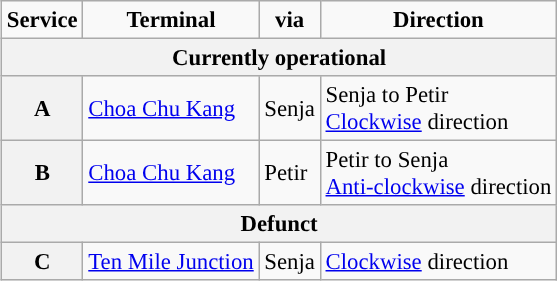<table class="wikitable" style="margin-left: 1em; margin-bottom: 1em; color: black; border-collapse: collapse; font-size: 95%">
<tr style="text-align:center; background-color:#">
<td><strong>Service</strong></td>
<td><strong>Terminal</strong></td>
<td><strong>via</strong></td>
<td><strong>Direction</strong></td>
</tr>
<tr>
<th colspan=4>Currently operational</th>
</tr>
<tr>
<th>A</th>
<td><a href='#'>Choa Chu Kang</a></td>
<td>Senja</td>
<td>Senja to Petir<br><a href='#'>Clockwise</a> direction</td>
</tr>
<tr>
<th>B</th>
<td><a href='#'>Choa Chu Kang</a></td>
<td>Petir</td>
<td>Petir to Senja<br><a href='#'>Anti-clockwise</a> direction</td>
</tr>
<tr>
<th colspan=4>Defunct</th>
</tr>
<tr>
<th>C</th>
<td><a href='#'>Ten Mile Junction</a></td>
<td>Senja</td>
<td><a href='#'>Clockwise</a> direction</td>
</tr>
</table>
